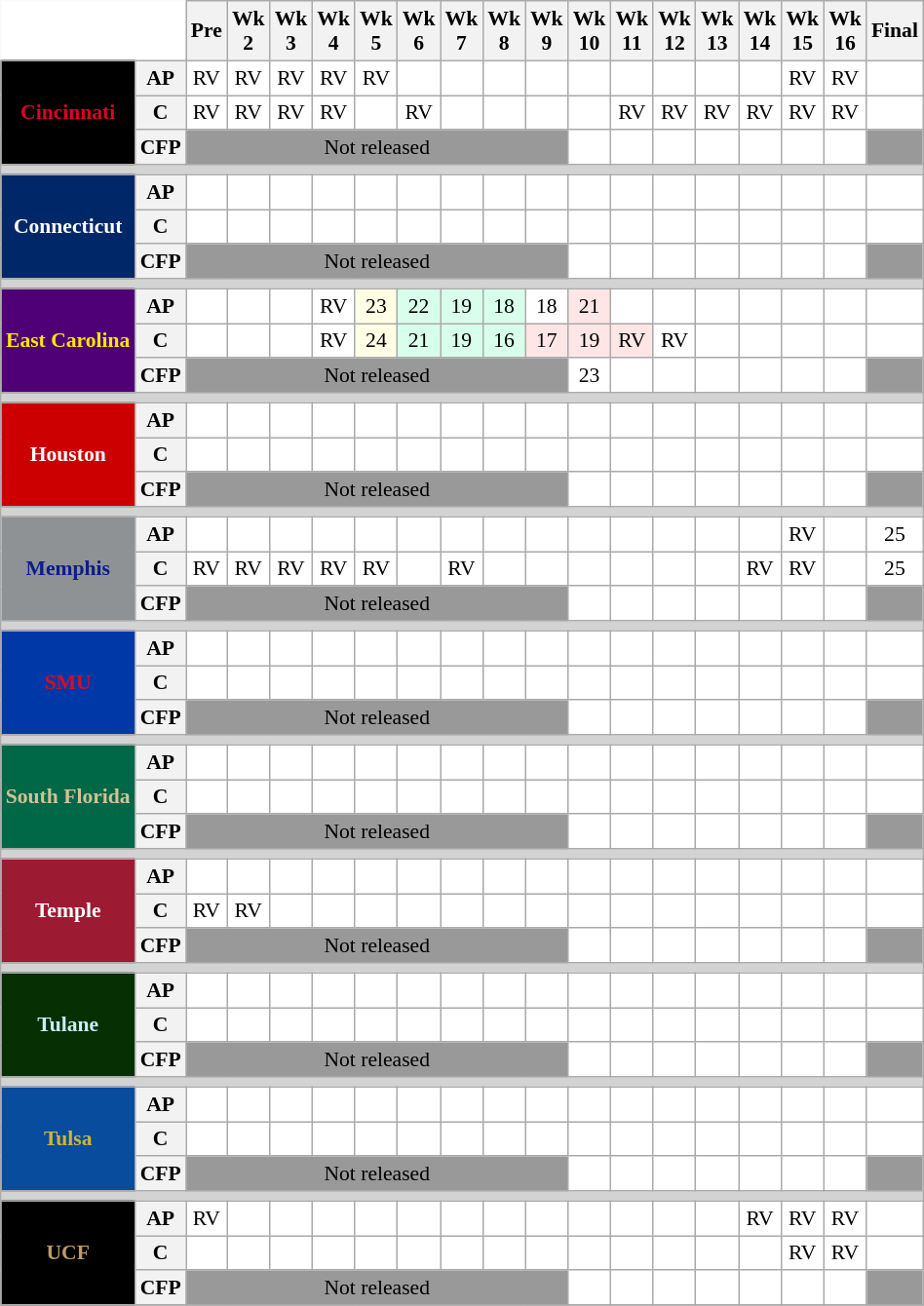<table class="wikitable" style="white-space:nowrap;font-size:90%;">
<tr>
<th colspan=2 style="background:white; border-top-style:hidden; border-left-style:hidden;"> </th>
<th>Pre</th>
<th>Wk<br>2</th>
<th>Wk<br>3</th>
<th>Wk<br>4</th>
<th>Wk<br>5</th>
<th>Wk<br>6</th>
<th>Wk<br>7</th>
<th>Wk<br>8</th>
<th>Wk<br>9</th>
<th>Wk<br>10</th>
<th>Wk<br>11</th>
<th>Wk<br>12</th>
<th>Wk<br>13</th>
<th>Wk<br>14</th>
<th>Wk<br>15</th>
<th>Wk<br> 16</th>
<th>Final</th>
</tr>
<tr style="text-align:center;">
<th rowspan=3 style="background:#000000; color:#e00122;">Cincinnati</th>
<th>AP</th>
<td style="background:#FFF;">RV</td>
<td style="background:#FFF;">RV</td>
<td style="background:#FFF;">RV</td>
<td style="background:#FFF;">RV</td>
<td style="background:#FFF;">RV</td>
<td style="background:#FFF;"></td>
<td style="background:#FFF;"></td>
<td style="background:#FFF;"></td>
<td style="background:#FFF;"></td>
<td style="background:#FFF;"></td>
<td style="background:#FFF;"></td>
<td style="background:#FFF;"></td>
<td style="background:#FFF;"></td>
<td style="background:#FFF;"></td>
<td style="background:#FFF;">RV</td>
<td style="background:#FFF;">RV</td>
<td style="background:#FFF;"></td>
</tr>
<tr style="text-align:center;">
<th>C</th>
<td style="background:#FFF;">RV</td>
<td style="background:#FFF;">RV</td>
<td style="background:#FFF;">RV</td>
<td style="background:#FFF;">RV</td>
<td style="background:#FFF;"></td>
<td style="background:#FFF;">RV</td>
<td style="background:#FFF;"></td>
<td style="background:#FFF;"></td>
<td style="background:#FFF;"></td>
<td style="background:#FFF;"></td>
<td style="background:#FFF;">RV</td>
<td style="background:#FFF;">RV</td>
<td style="background:#FFF;">RV</td>
<td style="background:#FFF;">RV</td>
<td style="background:#FFF;">RV</td>
<td style="background:#FFF;">RV</td>
<td style="background:#FFF;"></td>
</tr>
<tr style="text-align:center;">
<th>CFP</th>
<td colspan="9" style="background:#999999;">Not released</td>
<td style="background:#FFF;"></td>
<td style="background:#FFF;"></td>
<td style="background:#FFF;"></td>
<td style="background:#FFF;"></td>
<td style="background:#FFF;"></td>
<td style="background:#FFF;"></td>
<td style="background:#FFF;"></td>
<td style="background:#999999;"></td>
</tr>
<tr>
<th colspan="19" style="background-color:lightgrey;"></th>
</tr>
<tr style="text-align:center;">
<th rowspan=3 style="background:#002868; color:#FFFFFF;">Connecticut</th>
<th>AP</th>
<td style="background:#FFF;"></td>
<td style="background:#FFF;"></td>
<td style="background:#FFF;"></td>
<td style="background:#FFF;"></td>
<td style="background:#FFF;"></td>
<td style="background:#FFF;"></td>
<td style="background:#FFF;"></td>
<td style="background:#FFF;"></td>
<td style="background:#FFF;"></td>
<td style="background:#FFF;"></td>
<td style="background:#FFF;"></td>
<td style="background:#FFF;"></td>
<td style="background:#FFF;"></td>
<td style="background:#FFF;"></td>
<td style="background:#FFF;"></td>
<td style="background:#FFF;"></td>
<td style="background:#FFF;"></td>
</tr>
<tr style="text-align:center;">
<th>C</th>
<td style="background:#FFF;"></td>
<td style="background:#FFF;"></td>
<td style="background:#FFF;"></td>
<td style="background:#FFF;"></td>
<td style="background:#FFF;"></td>
<td style="background:#FFF;"></td>
<td style="background:#FFF;"></td>
<td style="background:#FFF;"></td>
<td style="background:#FFF;"></td>
<td style="background:#FFF;"></td>
<td style="background:#FFF;"></td>
<td style="background:#FFF;"></td>
<td style="background:#FFF;"></td>
<td style="background:#FFF;"></td>
<td style="background:#FFF;"></td>
<td style="background:#FFF;"></td>
<td style="background:#FFF;"></td>
</tr>
<tr style="text-align:center;">
<th>CFP</th>
<td colspan="9" style="background:#999999;">Not released</td>
<td style="background:#FFF;"></td>
<td style="background:#FFF;"></td>
<td style="background:#FFF;"></td>
<td style="background:#FFF;"></td>
<td style="background:#FFF;"></td>
<td style="background:#FFF;"></td>
<td style="background:#FFF;"></td>
<td style="background:#999999;"></td>
</tr>
<tr>
<th colspan="19" style="background-color:lightgrey;"></th>
</tr>
<tr style="text-align:center;">
<th rowspan=3 style="background:#4F0076; color:#FFE600;">East Carolina</th>
<th>AP</th>
<td style="background:#FFF;"></td>
<td style="background:#FFF;"></td>
<td style="background:#FFF;"></td>
<td style="background:#FFF;">RV</td>
<td style="background:#FFFFE6;">23</td>
<td style="background:#D8FFEB;">22</td>
<td style="background:#D8FFEB;">19</td>
<td style="background:#D8FFEB;">18</td>
<td style="background:#FFF;">18</td>
<td style="background:#FFE6E6;">21</td>
<td style="background:#FFF;"></td>
<td style="background:#FFF;"></td>
<td style="background:#FFF;"></td>
<td style="background:#FFF;"></td>
<td style="background:#FFF;"></td>
<td style="background:#FFF;"></td>
<td style="background:#FFF;"></td>
</tr>
<tr style="text-align:center;">
<th>C</th>
<td style="background:#FFF;"></td>
<td style="background:#FFF;"></td>
<td style="background:#FFF;"></td>
<td style="background:#FFF;">RV</td>
<td style="background:#FFFFE6;">24</td>
<td style="background:#D8FFEB;">21</td>
<td style="background:#D8FFEB;">19</td>
<td style="background:#D8FFEB;">16</td>
<td style="background:#FFE6E6;">17</td>
<td style="background:#FFE6E6;">19</td>
<td style="background:#FFE6E6;">RV</td>
<td style="background:#FFF;">RV</td>
<td style="background:#FFF;"></td>
<td style="background:#FFF;"></td>
<td style="background:#FFF;"></td>
<td style="background:#FFF;"></td>
<td style="background:#FFF;"></td>
</tr>
<tr style="text-align:center;">
<th>CFP</th>
<td colspan="9" style="background:#999999;">Not released</td>
<td style="background:#FFF;">23</td>
<td style="background:#FFF;"></td>
<td style="background:#FFF;"></td>
<td style="background:#FFF;"></td>
<td style="background:#FFF;"></td>
<td style="background:#FFF;"></td>
<td style="background:#FFF;"></td>
<td style="background:#999999;"></td>
</tr>
<tr>
<th colspan="19" style="background-color:lightgrey;"></th>
</tr>
<tr style="text-align:center;">
<th rowspan=3 style="background:#CC0000; color:#FFFFFF;">Houston</th>
<th>AP</th>
<td style="background:#FFF;"></td>
<td style="background:#FFF;"></td>
<td style="background:#FFF;"></td>
<td style="background:#FFF;"></td>
<td style="background:#FFF;"></td>
<td style="background:#FFF;"></td>
<td style="background:#FFF;"></td>
<td style="background:#FFF;"></td>
<td style="background:#FFF;"></td>
<td style="background:#FFF;"></td>
<td style="background:#FFF;"></td>
<td style="background:#FFF;"></td>
<td style="background:#FFF;"></td>
<td style="background:#FFF;"></td>
<td style="background:#FFF;"></td>
<td style="background:#FFF;"></td>
<td style="background:#FFF;"></td>
</tr>
<tr style="text-align:center;">
<th>C</th>
<td style="background:#FFF;"></td>
<td style="background:#FFF;"></td>
<td style="background:#FFF;"></td>
<td style="background:#FFF;"></td>
<td style="background:#FFF;"></td>
<td style="background:#FFF;"></td>
<td style="background:#FFF;"></td>
<td style="background:#FFF;"></td>
<td style="background:#FFF;"></td>
<td style="background:#FFF;"></td>
<td style="background:#FFF;"></td>
<td style="background:#FFF;"></td>
<td style="background:#FFF;"></td>
<td style="background:#FFF;"></td>
<td style="background:#FFF;"></td>
<td style="background:#FFF;"></td>
<td style="background:#FFF;"></td>
</tr>
<tr style="text-align:center;">
<th>CFP</th>
<td colspan="9" style="background:#999999;">Not released</td>
<td style="background:#FFF;"></td>
<td style="background:#FFF;"></td>
<td style="background:#FFF;"></td>
<td style="background:#FFF;"></td>
<td style="background:#FFF;"></td>
<td style="background:#FFF;"></td>
<td style="background:#FFF;"></td>
<td style="background:#999999;"></td>
</tr>
<tr>
<th colspan="19" style="background-color:lightgrey;"></th>
</tr>
<tr style="text-align:center;">
<th rowspan=3 style="background:#8E9295; color:#0C1C8C;">Memphis</th>
<th>AP</th>
<td style="background:#FFF;"></td>
<td style="background:#FFF;"></td>
<td style="background:#FFF;"></td>
<td style="background:#FFF;"></td>
<td style="background:#FFF;"></td>
<td style="background:#FFF;"></td>
<td style="background:#FFF;"></td>
<td style="background:#FFF;"></td>
<td style="background:#FFF;"></td>
<td style="background:#FFF;"></td>
<td style="background:#FFF;"></td>
<td style="background:#FFF;"></td>
<td style="background:#FFF;"></td>
<td style="background:#FFF;"></td>
<td style="background:#FFF;">RV</td>
<td style="background:#FFF;"></td>
<td style="background:#FFF;">25</td>
</tr>
<tr style="text-align:center;">
<th>C</th>
<td style="background:#FFF;">RV</td>
<td style="background:#FFF;">RV</td>
<td style="background:#FFF;">RV</td>
<td style="background:#FFF;">RV</td>
<td style="background:#FFF;">RV</td>
<td style="background:#FFF;"></td>
<td style="background:#FFF;">RV</td>
<td style="background:#FFF;"></td>
<td style="background:#FFF;"></td>
<td style="background:#FFF;"></td>
<td style="background:#FFF;"></td>
<td style="background:#FFF;"></td>
<td style="background:#FFF;"></td>
<td style="background:#FFF;">RV</td>
<td style="background:#FFF;">RV</td>
<td style="background:#FFF;"></td>
<td style="background:#FFF;">25</td>
</tr>
<tr style="text-align:center;">
<th>CFP</th>
<td colspan="9" style="background:#999999;">Not released</td>
<td style="background:#FFF;"></td>
<td style="background:#FFF;"></td>
<td style="background:#FFF;"></td>
<td style="background:#FFF;"></td>
<td style="background:#FFF;"></td>
<td style="background:#FFF;"></td>
<td style="background:#FFF;"></td>
<td style="background:#999999;"></td>
</tr>
<tr>
<th colspan="19" style="background-color:lightgrey;"></th>
</tr>
<tr style="text-align:center;">
<th rowspan=3 style="background:#0038A8; color:#CE1126;">SMU</th>
<th>AP</th>
<td style="background:#FFF;"></td>
<td style="background:#FFF;"></td>
<td style="background:#FFF;"></td>
<td style="background:#FFF;"></td>
<td style="background:#FFF;"></td>
<td style="background:#FFF;"></td>
<td style="background:#FFF;"></td>
<td style="background:#FFF;"></td>
<td style="background:#FFF;"></td>
<td style="background:#FFF;"></td>
<td style="background:#FFF;"></td>
<td style="background:#FFF;"></td>
<td style="background:#FFF;"></td>
<td style="background:#FFF;"></td>
<td style="background:#FFF;"></td>
<td style="background:#FFF;"></td>
<td style="background:#FFF;"></td>
</tr>
<tr style="text-align:center;">
<th>C</th>
<td style="background:#FFF;"></td>
<td style="background:#FFF;"></td>
<td style="background:#FFF;"></td>
<td style="background:#FFF;"></td>
<td style="background:#FFF;"></td>
<td style="background:#FFF;"></td>
<td style="background:#FFF;"></td>
<td style="background:#FFF;"></td>
<td style="background:#FFF;"></td>
<td style="background:#FFF;"></td>
<td style="background:#FFF;"></td>
<td style="background:#FFF;"></td>
<td style="background:#FFF;"></td>
<td style="background:#FFF;"></td>
<td style="background:#FFF;"></td>
<td style="background:#FFF;"></td>
<td style="background:#FFF;"></td>
</tr>
<tr style="text-align:center;">
<th>CFP</th>
<td colspan="9" style="background:#999999;">Not released</td>
<td style="background:#FFF;"></td>
<td style="background:#FFF;"></td>
<td style="background:#FFF;"></td>
<td style="background:#FFF;"></td>
<td style="background:#FFF;"></td>
<td style="background:#FFF;"></td>
<td style="background:#FFF;"></td>
<td style="background:#999999;"></td>
</tr>
<tr>
<th colspan="19" style="background-color:lightgrey;"></th>
</tr>
<tr style="text-align:center;">
<th rowspan=3 style="background:#006747; color:#CFC493;">South Florida</th>
<th>AP</th>
<td style="background:#FFF;"></td>
<td style="background:#FFF;"></td>
<td style="background:#FFF;"></td>
<td style="background:#FFF;"></td>
<td style="background:#FFF;"></td>
<td style="background:#FFF;"></td>
<td style="background:#FFF;"></td>
<td style="background:#FFF;"></td>
<td style="background:#FFF;"></td>
<td style="background:#FFF;"></td>
<td style="background:#FFF;"></td>
<td style="background:#FFF;"></td>
<td style="background:#FFF;"></td>
<td style="background:#FFF;"></td>
<td style="background:#FFF;"></td>
<td style="background:#FFF;"></td>
<td style="background:#FFF;"></td>
</tr>
<tr style="text-align:center;">
<th>C</th>
<td style="background:#FFF;"></td>
<td style="background:#FFF;"></td>
<td style="background:#FFF;"></td>
<td style="background:#FFF;"></td>
<td style="background:#FFF;"></td>
<td style="background:#FFF;"></td>
<td style="background:#FFF;"></td>
<td style="background:#FFF;"></td>
<td style="background:#FFF;"></td>
<td style="background:#FFF;"></td>
<td style="background:#FFF;"></td>
<td style="background:#FFF;"></td>
<td style="background:#FFF;"></td>
<td style="background:#FFF;"></td>
<td style="background:#FFF;"></td>
<td style="background:#FFF;"></td>
<td style="background:#FFF;"></td>
</tr>
<tr style="text-align:center;">
<th>CFP</th>
<td colspan="9" style="background:#999999;">Not released</td>
<td style="background:#FFF;"></td>
<td style="background:#FFF;"></td>
<td style="background:#FFF;"></td>
<td style="background:#FFF;"></td>
<td style="background:#FFF;"></td>
<td style="background:#FFF;"></td>
<td style="background:#FFF;"></td>
<td style="background:#999999;"></td>
</tr>
<tr>
<th colspan="19" style="background-color:lightgrey;"></th>
</tr>
<tr style="text-align:center;">
<th rowspan=3 style="background:#9D1A33; color:#FFFFFF;">Temple</th>
<th>AP</th>
<td style="background:#FFF;"></td>
<td style="background:#FFF;"></td>
<td style="background:#FFF;"></td>
<td style="background:#FFF;"></td>
<td style="background:#FFF;"></td>
<td style="background:#FFF;"></td>
<td style="background:#FFF;"></td>
<td style="background:#FFF;"></td>
<td style="background:#FFF;"></td>
<td style="background:#FFF;"></td>
<td style="background:#FFF;"></td>
<td style="background:#FFF;"></td>
<td style="background:#FFF;"></td>
<td style="background:#FFF;"></td>
<td style="background:#FFF;"></td>
<td style="background:#FFF;"></td>
<td style="background:#FFF;"></td>
</tr>
<tr style="text-align:center;">
<th>C</th>
<td style="background:#FFF;">RV</td>
<td style="background:#FFF;">RV</td>
<td style="background:#FFF;"></td>
<td style="background:#FFF;"></td>
<td style="background:#FFF;"></td>
<td style="background:#FFF;"></td>
<td style="background:#FFF;"></td>
<td style="background:#FFF;"></td>
<td style="background:#FFF;"></td>
<td style="background:#FFF;"></td>
<td style="background:#FFF;"></td>
<td style="background:#FFF;"></td>
<td style="background:#FFF;"></td>
<td style="background:#FFF;"></td>
<td style="background:#FFF;"></td>
<td style="background:#FFF;"></td>
<td style="background:#FFF;"></td>
</tr>
<tr style="text-align:center;">
<th>CFP</th>
<td colspan="9" style="background:#999999;">Not released</td>
<td style="background:#FFF;"></td>
<td style="background:#FFF;"></td>
<td style="background:#FFF;"></td>
<td style="background:#FFF;"></td>
<td style="background:#FFF;"></td>
<td style="background:#FFF;"></td>
<td style="background:#FFF;"></td>
<td style="background:#999999;"></td>
</tr>
<tr>
<th colspan="19" style="background-color:lightgrey;"></th>
</tr>
<tr style="text-align:center;">
<th rowspan=3 style="background:#063003; color:#CCEEFF;">Tulane</th>
<th>AP</th>
<td style="background:#FFF;"></td>
<td style="background:#FFF;"></td>
<td style="background:#FFF;"></td>
<td style="background:#FFF;"></td>
<td style="background:#FFF;"></td>
<td style="background:#FFF;"></td>
<td style="background:#FFF;"></td>
<td style="background:#FFF;"></td>
<td style="background:#FFF;"></td>
<td style="background:#FFF;"></td>
<td style="background:#FFF;"></td>
<td style="background:#FFF;"></td>
<td style="background:#FFF;"></td>
<td style="background:#FFF;"></td>
<td style="background:#FFF;"></td>
<td style="background:#FFF;"></td>
<td style="background:#FFF;"></td>
</tr>
<tr style="text-align:center;">
<th>C</th>
<td style="background:#FFF;"></td>
<td style="background:#FFF;"></td>
<td style="background:#FFF;"></td>
<td style="background:#FFF;"></td>
<td style="background:#FFF;"></td>
<td style="background:#FFF;"></td>
<td style="background:#FFF;"></td>
<td style="background:#FFF;"></td>
<td style="background:#FFF;"></td>
<td style="background:#FFF;"></td>
<td style="background:#FFF;"></td>
<td style="background:#FFF;"></td>
<td style="background:#FFF;"></td>
<td style="background:#FFF;"></td>
<td style="background:#FFF;"></td>
<td style="background:#FFF;"></td>
<td style="background:#FFF;"></td>
</tr>
<tr style="text-align:center;">
<th>CFP</th>
<td colspan="9" style="background:#999999;">Not released</td>
<td style="background:#FFF;"></td>
<td style="background:#FFF;"></td>
<td style="background:#FFF;"></td>
<td style="background:#FFF;"></td>
<td style="background:#FFF;"></td>
<td style="background:#FFF;"></td>
<td style="background:#FFF;"></td>
<td style="background:#999999;"></td>
</tr>
<tr>
<th colspan="19" style="background-color:lightgrey;"></th>
</tr>
<tr style="text-align:center;">
<th rowspan=3 style="background:#084c9e; color:#CFB53B;">Tulsa</th>
<th>AP</th>
<td style="background:#FFF;"></td>
<td style="background:#FFF;"></td>
<td style="background:#FFF;"></td>
<td style="background:#FFF;"></td>
<td style="background:#FFF;"></td>
<td style="background:#FFF;"></td>
<td style="background:#FFF;"></td>
<td style="background:#FFF;"></td>
<td style="background:#FFF;"></td>
<td style="background:#FFF;"></td>
<td style="background:#FFF;"></td>
<td style="background:#FFF;"></td>
<td style="background:#FFF;"></td>
<td style="background:#FFF;"></td>
<td style="background:#FFF;"></td>
<td style="background:#FFF;"></td>
<td style="background:#FFF;"></td>
</tr>
<tr style="text-align:center;">
<th>C</th>
<td style="background:#FFF;"></td>
<td style="background:#FFF;"></td>
<td style="background:#FFF;"></td>
<td style="background:#FFF;"></td>
<td style="background:#FFF;"></td>
<td style="background:#FFF;"></td>
<td style="background:#FFF;"></td>
<td style="background:#FFF;"></td>
<td style="background:#FFF;"></td>
<td style="background:#FFF;"></td>
<td style="background:#FFF;"></td>
<td style="background:#FFF;"></td>
<td style="background:#FFF;"></td>
<td style="background:#FFF;"></td>
<td style="background:#FFF;"></td>
<td style="background:#FFF;"></td>
<td style="background:#FFF;"></td>
</tr>
<tr style="text-align:center;">
<th>CFP</th>
<td colspan="9" style="background:#999999;">Not released</td>
<td style="background:#FFF;"></td>
<td style="background:#FFF;"></td>
<td style="background:#FFF;"></td>
<td style="background:#FFF;"></td>
<td style="background:#FFF;"></td>
<td style="background:#FFF;"></td>
<td style="background:#FFF;"></td>
<td style="background:#999999;"></td>
</tr>
<tr>
<th colspan="19" style="background-color:lightgrey;"></th>
</tr>
<tr style="text-align:center;">
<th rowspan=3 style="background:#000000; color:#BC9B6A;">UCF</th>
<th>AP</th>
<td style="background:#FFF;">RV</td>
<td style="background:#FFF;"></td>
<td style="background:#FFF;"></td>
<td style="background:#FFF;"></td>
<td style="background:#FFF;"></td>
<td style="background:#FFF;"></td>
<td style="background:#FFF;"></td>
<td style="background:#FFF;"></td>
<td style="background:#FFF;"></td>
<td style="background:#FFF;"></td>
<td style="background:#FFF;"></td>
<td style="background:#FFF;"></td>
<td style="background:#FFF;"></td>
<td style="background:#FFF;">RV</td>
<td style="background:#FFF;">RV</td>
<td style="background:#FFF;">RV</td>
<td style="background:#FFF;"></td>
</tr>
<tr style="text-align:center;">
<th>C</th>
<td style="background:#FFF;"></td>
<td style="background:#FFF;"></td>
<td style="background:#FFF;"></td>
<td style="background:#FFF;"></td>
<td style="background:#FFF;"></td>
<td style="background:#FFF;"></td>
<td style="background:#FFF;"></td>
<td style="background:#FFF;"></td>
<td style="background:#FFF;"></td>
<td style="background:#FFF;"></td>
<td style="background:#FFF;"></td>
<td style="background:#FFF;"></td>
<td style="background:#FFF;"></td>
<td style="background:#FFF;"></td>
<td style="background:#FFF;">RV</td>
<td style="background:#FFF;">RV</td>
<td style="background:#FFF;"></td>
</tr>
<tr style="text-align:center;">
<th>CFP</th>
<td colspan="9" style="background:#999999;">Not released</td>
<td style="background:#FFF;"></td>
<td style="background:#FFF;"></td>
<td style="background:#FFF;"></td>
<td style="background:#FFF;"></td>
<td style="background:#FFF;"></td>
<td style="background:#FFF;"></td>
<td style="background:#FFF;"></td>
<td style="background:#999999;"></td>
</tr>
<tr style="text-align:center;">
</tr>
</table>
